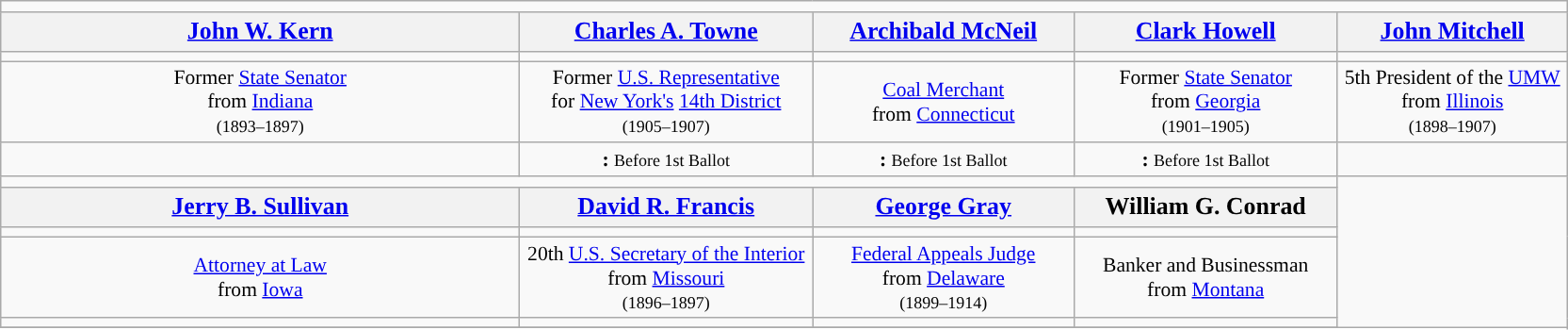<table class="wikitable" style="font-size:90%">
<tr>
<td colspan="5" style="text-align:center; width:938px; font-size:120%; color:white; background:"></td>
</tr>
<tr>
<th scope="col" style="width:3em; font-size:120%;"><a href='#'>John W. Kern</a></th>
<th scope="col" style="width:3em; font-size:120%;"><a href='#'>Charles A. Towne</a></th>
<th scope="col" style="width:3em; font-size:120%;"><a href='#'>Archibald McNeil</a></th>
<th scope="col" style="width:3em; font-size:120%;"><a href='#'>Clark Howell</a></th>
<th scope="col" style="width:9em; font-size:120%;"><a href='#'>John Mitchell</a></th>
</tr>
<tr>
<td></td>
<td></td>
<td></td>
<td></td>
<td></td>
</tr>
<tr style="text-align:center">
<td>Former <a href='#'>State Senator</a><br>from <a href='#'>Indiana</a><br><small>(1893–1897)</small></td>
<td>Former <a href='#'>U.S. Representative</a><br>for <a href='#'>New York's</a> <a href='#'>14th District</a><br><small>(1905–1907)</small></td>
<td><a href='#'>Coal Merchant</a><br>from <a href='#'>Connecticut</a></td>
<td>Former <a href='#'>State Senator</a><br>from <a href='#'>Georgia</a><br><small>(1901–1905)</small></td>
<td>5th President of the <a href='#'>UMW</a><br>from <a href='#'>Illinois</a><br><small>(1898–1907)</small></td>
</tr>
<tr style="text-align:center">
<td></td>
<td><strong>:</strong> <small>Before 1st Ballot</small></td>
<td><strong>:</strong> <small>Before 1st Ballot</small></td>
<td><strong>:</strong> <small>Before 1st Ballot</small></td>
<td><strong></strong></td>
</tr>
<tr>
<td colspan="4" style="text-align:center; width:938px; font-size:120%; color:white; background:"></td>
</tr>
<tr>
<th scope="col" style="width:9em; font-size:120%;"><a href='#'>Jerry B. Sullivan</a></th>
<th scope="col" style="width:3em; font-size:120%;"><a href='#'>David R. Francis</a></th>
<th scope="col" style="width:3em; font-size:120%;"><a href='#'>George Gray</a></th>
<th scope="col" style="width:3em; font-size:120%;">William G. Conrad</th>
</tr>
<tr>
<td></td>
<td></td>
<td></td>
<td></td>
</tr>
<tr style="text-align:center">
<td><a href='#'>Attorney at Law</a><br>from <a href='#'>Iowa</a></td>
<td>20th <a href='#'>U.S. Secretary of the Interior</a><br>from <a href='#'>Missouri</a><br><small>(1896–1897)</small></td>
<td><a href='#'>Federal Appeals Judge</a><br>from <a href='#'>Delaware</a><br><small>(1899–1914)</small></td>
<td>Banker and Businessman<br>from <a href='#'>Montana</a></td>
</tr>
<tr style="text-align:center">
<td><strong></strong></td>
<td><strong></strong></td>
<td><strong></strong></td>
<td><strong></strong></td>
</tr>
<tr>
</tr>
</table>
